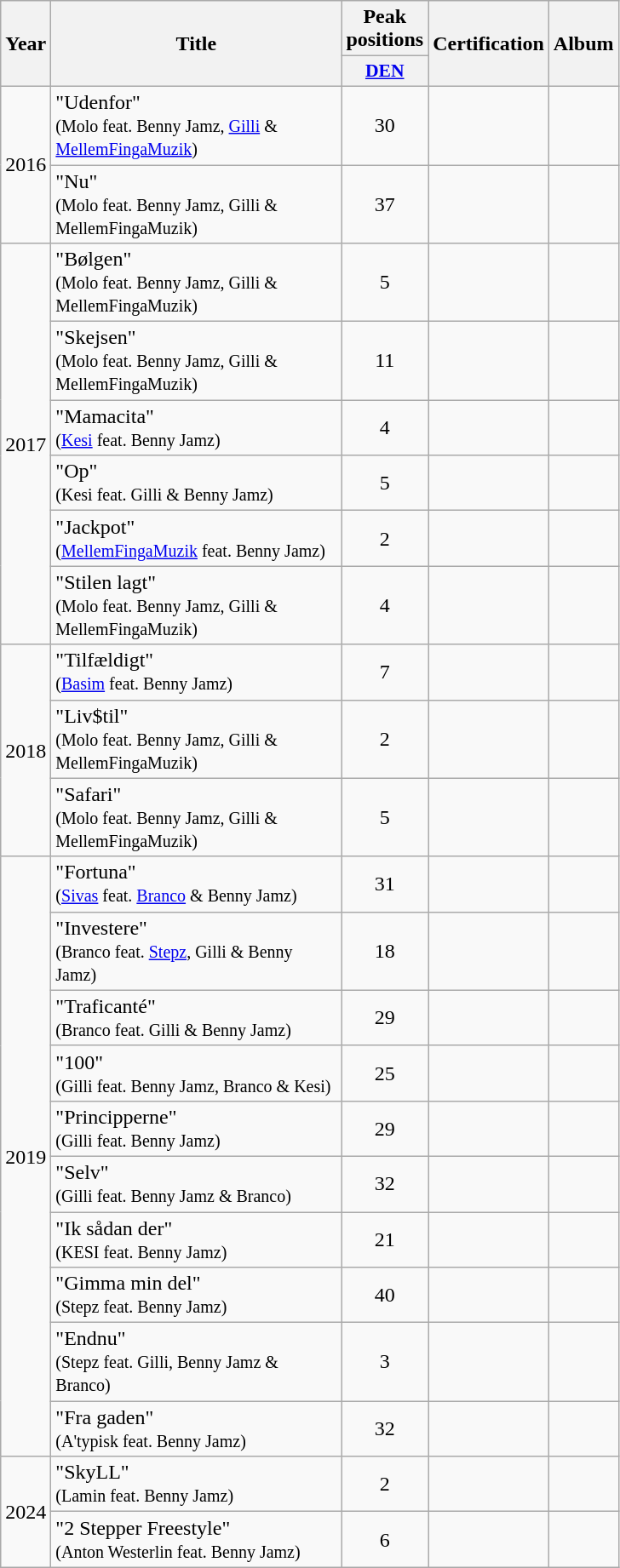<table class="wikitable">
<tr>
<th align="center" rowspan="2" width="10">Year</th>
<th align="center" rowspan="2" width="220">Title</th>
<th align="center" colspan="1" width="20">Peak positions</th>
<th align="center" rowspan="2">Certification</th>
<th align="center" rowspan="2">Album</th>
</tr>
<tr>
<th scope="col" style="width:3em;font-size:90%;"><a href='#'>DEN</a><br></th>
</tr>
<tr>
<td style="text-align:center;" rowspan=2>2016</td>
<td>"Udenfor"<br><small>(Molo feat. Benny Jamz, <a href='#'>Gilli</a> & <a href='#'>MellemFingaMuzik</a>)</small></td>
<td style="text-align:center;">30</td>
<td style="text-align:center;"></td>
<td style="text-align:center;"></td>
</tr>
<tr>
<td>"Nu"<br><small>(Molo feat. Benny Jamz, Gilli & MellemFingaMuzik)</small></td>
<td style="text-align:center;">37</td>
<td style="text-align:center;"></td>
<td style="text-align:center;"></td>
</tr>
<tr>
<td style="text-align:center;" rowspan=6>2017</td>
<td>"Bølgen"<br><small>(Molo feat. Benny Jamz, Gilli & MellemFingaMuzik)</small></td>
<td style="text-align:center;">5</td>
<td style="text-align:center;"></td>
<td style="text-align:center;"></td>
</tr>
<tr>
<td>"Skejsen"<br><small>(Molo feat. Benny Jamz, Gilli & MellemFingaMuzik)</small></td>
<td style="text-align:center;">11</td>
<td style="text-align:center;"></td>
<td style="text-align:center;"></td>
</tr>
<tr>
<td>"Mamacita"<br><small>(<a href='#'>Kesi</a> feat. Benny Jamz)</small></td>
<td style="text-align:center;">4</td>
<td style="text-align:center;"></td>
<td style="text-align:center;"></td>
</tr>
<tr>
<td>"Op"<br><small>(Kesi feat. Gilli & Benny Jamz)</small></td>
<td style="text-align:center;">5</td>
<td style="text-align:center;"></td>
<td style="text-align:center;"></td>
</tr>
<tr>
<td>"Jackpot"<br><small>(<a href='#'>MellemFingaMuzik</a> feat. Benny Jamz)</small></td>
<td style="text-align:center;">2</td>
<td style="text-align:center;"></td>
<td style="text-align:center;"></td>
</tr>
<tr>
<td>"Stilen lagt"<br><small>(Molo feat. Benny Jamz, Gilli & MellemFingaMuzik)</small></td>
<td style="text-align:center;">4</td>
<td style="text-align:center;"></td>
<td style="text-align:center;"></td>
</tr>
<tr>
<td style="text-align:center;" rowspan=3>2018</td>
<td>"Tilfældigt"<br><small>(<a href='#'>Basim</a> feat. Benny Jamz)</small></td>
<td style="text-align:center;">7</td>
<td style="text-align:center;"></td>
<td style="text-align:center;"></td>
</tr>
<tr>
<td>"Liv$til"<br><small>(Molo feat. Benny Jamz, Gilli & MellemFingaMuzik)</small></td>
<td style="text-align:center;">2</td>
<td style="text-align:center;"></td>
<td style="text-align:center;"></td>
</tr>
<tr>
<td>"Safari"<br><small>(Molo feat. Benny Jamz, Gilli & MellemFingaMuzik)</small></td>
<td style="text-align:center;">5</td>
<td style="text-align:center;"></td>
<td style="text-align:center;"></td>
</tr>
<tr>
<td style="text-align:center;" rowspan=10>2019</td>
<td>"Fortuna"<br><small>(<a href='#'>Sivas</a> feat. <a href='#'>Branco</a> & Benny Jamz)</small></td>
<td style="text-align:center;">31</td>
<td style="text-align:center;"></td>
<td style="text-align:center;"></td>
</tr>
<tr>
<td>"Investere"<br><small>(Branco feat. <a href='#'>Stepz</a>, Gilli & Benny Jamz)</small></td>
<td style="text-align:center;">18</td>
<td style="text-align:center;"></td>
<td style="text-align:center;"></td>
</tr>
<tr>
<td>"Traficanté"<br><small>(Branco feat. Gilli & Benny Jamz)</small></td>
<td style="text-align:center;">29</td>
<td style="text-align:center;"></td>
<td style="text-align:center;"></td>
</tr>
<tr>
<td>"100"<br><small>(Gilli feat. Benny Jamz, Branco & Kesi)</small></td>
<td style="text-align:center;">25</td>
<td style="text-align:center;"></td>
<td style="text-align:center;"></td>
</tr>
<tr>
<td>"Principperne"<br><small>(Gilli feat. Benny Jamz)</small></td>
<td style="text-align:center;">29</td>
<td style="text-align:center;"></td>
<td style="text-align:center;"></td>
</tr>
<tr>
<td>"Selv"<br><small>(Gilli feat. Benny Jamz & Branco)</small></td>
<td style="text-align:center;">32</td>
<td style="text-align:center;"></td>
<td style="text-align:center;"></td>
</tr>
<tr>
<td>"Ik sådan der"<br><small>(KESI feat. Benny Jamz)</small></td>
<td style="text-align:center;">21</td>
<td style="text-align:center;"></td>
<td style="text-align:center;"></td>
</tr>
<tr>
<td>"Gimma min del"<br><small>(Stepz feat. Benny Jamz)</small></td>
<td style="text-align:center;">40</td>
<td style="text-align:center;"></td>
<td style="text-align:center;"></td>
</tr>
<tr>
<td>"Endnu"<br><small>(Stepz feat. Gilli, Benny Jamz & Branco)</small></td>
<td style="text-align:center;">3</td>
<td style="text-align:center;"></td>
<td style="text-align:center;"></td>
</tr>
<tr>
<td>"Fra gaden"<br><small>(A'typisk feat. Benny Jamz)</small></td>
<td style="text-align:center;">32</td>
<td style="text-align:center;"></td>
<td style="text-align:center;"></td>
</tr>
<tr>
<td style="text-align:center;" rowspan="2">2024</td>
<td>"SkyLL"<br><small>(Lamin feat. Benny Jamz)</small></td>
<td style="text-align:center;">2</td>
<td></td>
<td></td>
</tr>
<tr>
<td>"2 Stepper Freestyle"<br><small>(Anton Westerlin feat. Benny Jamz)</small></td>
<td style="text-align:center;">6<br></td>
<td></td>
<td></td>
</tr>
</table>
